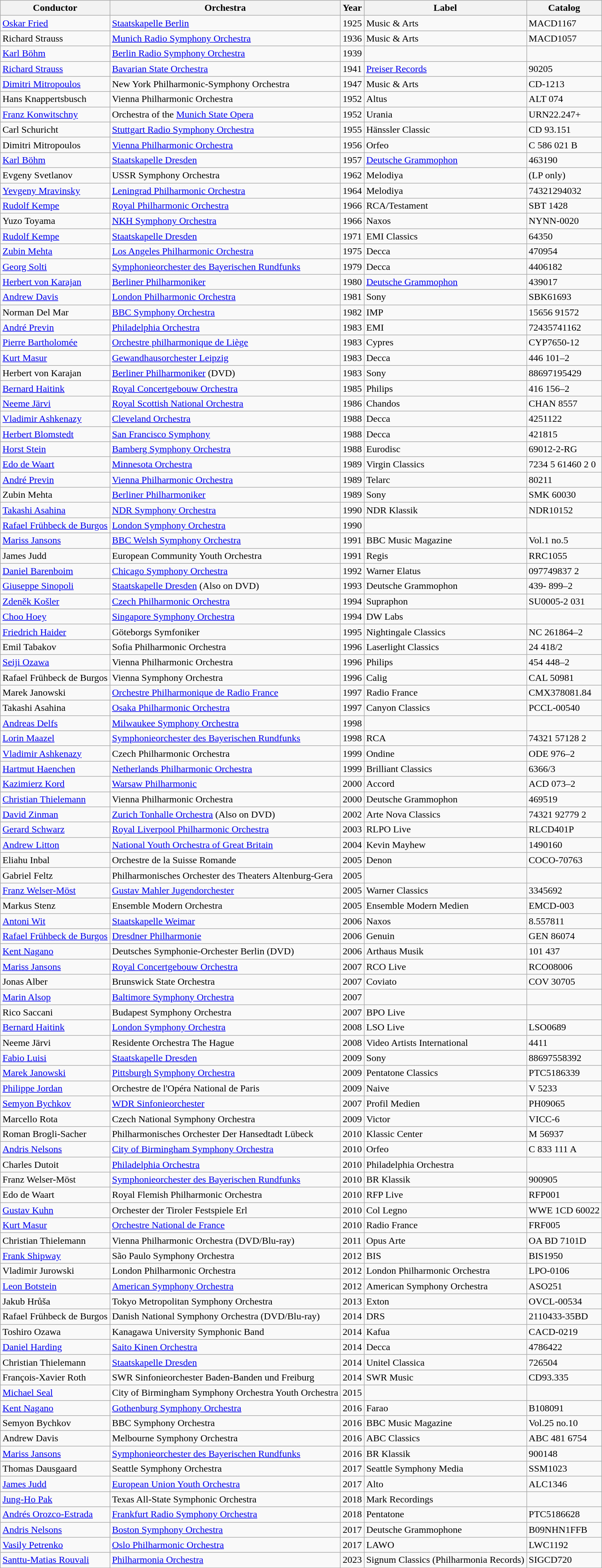<table class="wikitable">
<tr>
<th>Conductor</th>
<th>Orchestra</th>
<th>Year</th>
<th>Label</th>
<th>Catalog</th>
</tr>
<tr>
<td><a href='#'>Oskar Fried</a></td>
<td><a href='#'>Staatskapelle Berlin</a></td>
<td>1925</td>
<td>Music & Arts</td>
<td>MACD1167</td>
</tr>
<tr>
<td>Richard Strauss</td>
<td><a href='#'>Munich Radio Symphony Orchestra</a></td>
<td>1936</td>
<td>Music & Arts</td>
<td>MACD1057</td>
</tr>
<tr>
<td><a href='#'>Karl Böhm</a></td>
<td><a href='#'>Berlin Radio Symphony Orchestra</a></td>
<td>1939</td>
<td></td>
<td></td>
</tr>
<tr>
<td><a href='#'>Richard Strauss</a></td>
<td><a href='#'>Bavarian State Orchestra</a></td>
<td>1941</td>
<td><a href='#'>Preiser Records</a></td>
<td>90205</td>
</tr>
<tr>
<td><a href='#'>Dimitri Mitropoulos</a></td>
<td>New York Philharmonic-Symphony Orchestra</td>
<td>1947</td>
<td>Music & Arts</td>
<td>CD-1213</td>
</tr>
<tr>
<td>Hans Knappertsbusch</td>
<td>Vienna Philharmonic Orchestra</td>
<td>1952</td>
<td>Altus</td>
<td>ALT 074</td>
</tr>
<tr>
<td><a href='#'>Franz Konwitschny</a></td>
<td>Orchestra of the <a href='#'>Munich State Opera</a></td>
<td>1952</td>
<td>Urania</td>
<td>URN22.247+</td>
</tr>
<tr>
<td>Carl Schuricht</td>
<td><a href='#'>Stuttgart Radio Symphony Orchestra</a></td>
<td>1955</td>
<td>Hänssler Classic</td>
<td>CD 93.151</td>
</tr>
<tr>
<td>Dimitri Mitropoulos</td>
<td><a href='#'>Vienna Philharmonic Orchestra</a></td>
<td>1956</td>
<td>Orfeo</td>
<td>C 586 021 B</td>
</tr>
<tr>
<td><a href='#'>Karl Böhm</a></td>
<td><a href='#'>Staatskapelle Dresden</a></td>
<td>1957</td>
<td><a href='#'>Deutsche Grammophon</a></td>
<td>463190</td>
</tr>
<tr>
<td>Evgeny Svetlanov</td>
<td>USSR Symphony Orchestra</td>
<td>1962</td>
<td>Melodiya</td>
<td>(LP only)</td>
</tr>
<tr>
<td><a href='#'>Yevgeny Mravinsky</a></td>
<td><a href='#'>Leningrad Philharmonic Orchestra</a></td>
<td>1964</td>
<td>Melodiya</td>
<td>74321294032</td>
</tr>
<tr>
<td><a href='#'>Rudolf Kempe</a></td>
<td><a href='#'>Royal Philharmonic Orchestra</a></td>
<td>1966</td>
<td>RCA/Testament</td>
<td>SBT 1428</td>
</tr>
<tr>
<td>Yuzo Toyama</td>
<td><a href='#'>NKH Symphony Orchestra</a></td>
<td>1966</td>
<td>Naxos</td>
<td>NYNN-0020</td>
</tr>
<tr>
<td><a href='#'>Rudolf Kempe</a></td>
<td><a href='#'>Staatskapelle Dresden</a></td>
<td>1971</td>
<td>EMI Classics</td>
<td>64350</td>
</tr>
<tr>
<td><a href='#'>Zubin Mehta</a></td>
<td><a href='#'>Los Angeles Philharmonic Orchestra</a></td>
<td>1975</td>
<td>Decca</td>
<td>470954</td>
</tr>
<tr>
<td><a href='#'>Georg Solti</a></td>
<td><a href='#'>Symphonieorchester des Bayerischen Rundfunks</a></td>
<td>1979</td>
<td>Decca</td>
<td>4406182</td>
</tr>
<tr>
<td><a href='#'>Herbert von Karajan</a></td>
<td><a href='#'>Berliner Philharmoniker</a></td>
<td>1980</td>
<td><a href='#'>Deutsche Grammophon</a></td>
<td>439017</td>
</tr>
<tr>
<td><a href='#'>Andrew Davis</a></td>
<td><a href='#'>London Philharmonic Orchestra</a></td>
<td>1981</td>
<td>Sony</td>
<td>SBK61693</td>
</tr>
<tr>
<td>Norman Del Mar</td>
<td><a href='#'>BBC Symphony Orchestra</a></td>
<td>1982</td>
<td>IMP</td>
<td>15656 91572</td>
</tr>
<tr>
<td><a href='#'>André Previn</a></td>
<td><a href='#'>Philadelphia Orchestra</a></td>
<td>1983</td>
<td>EMI</td>
<td>72435741162</td>
</tr>
<tr>
<td><a href='#'>Pierre Bartholomée</a></td>
<td><a href='#'>Orchestre philharmonique de Liège</a></td>
<td>1983</td>
<td>Cypres</td>
<td>CYP7650-12</td>
</tr>
<tr>
<td><a href='#'>Kurt Masur</a></td>
<td><a href='#'>Gewandhausorchester Leipzig</a></td>
<td>1983</td>
<td>Decca</td>
<td>446 101–2</td>
</tr>
<tr>
<td>Herbert von Karajan</td>
<td><a href='#'>Berliner Philharmoniker</a> (DVD)</td>
<td>1983</td>
<td>Sony</td>
<td>88697195429</td>
</tr>
<tr>
<td><a href='#'>Bernard Haitink</a></td>
<td><a href='#'>Royal Concertgebouw Orchestra</a></td>
<td>1985</td>
<td>Philips</td>
<td>416 156–2</td>
</tr>
<tr>
<td><a href='#'>Neeme Järvi</a></td>
<td><a href='#'>Royal Scottish National Orchestra</a></td>
<td>1986</td>
<td>Chandos</td>
<td>CHAN 8557</td>
</tr>
<tr>
<td><a href='#'>Vladimir Ashkenazy</a></td>
<td><a href='#'>Cleveland Orchestra</a></td>
<td>1988</td>
<td>Decca</td>
<td>4251122</td>
</tr>
<tr>
<td><a href='#'>Herbert Blomstedt</a></td>
<td><a href='#'>San Francisco Symphony</a></td>
<td>1988</td>
<td>Decca</td>
<td>421815</td>
</tr>
<tr>
<td><a href='#'>Horst Stein</a></td>
<td><a href='#'>Bamberg Symphony Orchestra</a></td>
<td>1988</td>
<td>Eurodisc</td>
<td>69012-2-RG</td>
</tr>
<tr>
<td><a href='#'>Edo de Waart</a></td>
<td><a href='#'>Minnesota Orchestra</a></td>
<td>1989</td>
<td>Virgin Classics</td>
<td>7234 5 61460 2 0</td>
</tr>
<tr>
<td><a href='#'>André Previn</a></td>
<td><a href='#'>Vienna Philharmonic Orchestra</a></td>
<td>1989</td>
<td>Telarc</td>
<td>80211</td>
</tr>
<tr>
<td>Zubin Mehta</td>
<td><a href='#'>Berliner Philharmoniker</a></td>
<td>1989</td>
<td>Sony</td>
<td>SMK 60030</td>
</tr>
<tr>
<td><a href='#'>Takashi Asahina</a></td>
<td><a href='#'>NDR Symphony Orchestra</a></td>
<td>1990</td>
<td>NDR Klassik</td>
<td>NDR10152</td>
</tr>
<tr>
<td><a href='#'>Rafael Frühbeck de Burgos</a></td>
<td><a href='#'>London Symphony Orchestra</a></td>
<td>1990</td>
<td></td>
<td></td>
</tr>
<tr>
<td><a href='#'>Mariss Jansons</a></td>
<td><a href='#'>BBC Welsh Symphony Orchestra</a></td>
<td>1991</td>
<td>BBC Music Magazine</td>
<td>Vol.1 no.5</td>
</tr>
<tr>
<td>James Judd</td>
<td>European Community Youth Orchestra</td>
<td>1991</td>
<td>Regis</td>
<td>RRC1055</td>
</tr>
<tr>
<td><a href='#'>Daniel Barenboim</a></td>
<td><a href='#'>Chicago Symphony Orchestra</a></td>
<td>1992</td>
<td>Warner Elatus</td>
<td>097749837 2</td>
</tr>
<tr>
<td><a href='#'>Giuseppe Sinopoli</a></td>
<td><a href='#'>Staatskapelle Dresden</a> (Also on DVD)</td>
<td>1993</td>
<td>Deutsche Grammophon</td>
<td>439- 899–2</td>
</tr>
<tr>
<td><a href='#'>Zdeněk Košler</a></td>
<td><a href='#'>Czech Philharmonic Orchestra</a></td>
<td>1994</td>
<td>Supraphon</td>
<td>SU0005-2 031</td>
</tr>
<tr>
<td><a href='#'>Choo Hoey</a></td>
<td><a href='#'>Singapore Symphony Orchestra</a></td>
<td>1994</td>
<td>DW Labs</td>
<td></td>
</tr>
<tr>
<td><a href='#'>Friedrich Haider</a></td>
<td>Göteborgs Symfoniker</td>
<td>1995</td>
<td>Nightingale Classics</td>
<td>NC 261864–2</td>
</tr>
<tr>
<td>Emil Tabakov</td>
<td>Sofia Philharmonic Orchestra</td>
<td>1996</td>
<td>Laserlight Classics</td>
<td>24 418/2</td>
</tr>
<tr>
<td><a href='#'>Seiji Ozawa</a></td>
<td>Vienna Philharmonic Orchestra</td>
<td>1996</td>
<td>Philips</td>
<td>454 448–2</td>
</tr>
<tr>
<td>Rafael Frühbeck de Burgos</td>
<td>Vienna Symphony Orchestra</td>
<td>1996</td>
<td>Calig</td>
<td>CAL 50981</td>
</tr>
<tr>
<td>Marek Janowski</td>
<td><a href='#'>Orchestre Philharmonique de Radio France</a></td>
<td>1997</td>
<td>Radio France</td>
<td>CMX378081.84</td>
</tr>
<tr>
<td>Takashi Asahina</td>
<td><a href='#'>Osaka Philharmonic Orchestra</a></td>
<td>1997</td>
<td>Canyon Classics</td>
<td>PCCL-00540</td>
</tr>
<tr>
<td><a href='#'>Andreas Delfs</a></td>
<td><a href='#'>Milwaukee Symphony Orchestra</a></td>
<td>1998</td>
<td></td>
<td></td>
</tr>
<tr>
<td><a href='#'>Lorin Maazel</a></td>
<td><a href='#'>Symphonieorchester des Bayerischen Rundfunks</a></td>
<td>1998</td>
<td>RCA</td>
<td>74321 57128 2</td>
</tr>
<tr>
<td><a href='#'>Vladimir Ashkenazy</a></td>
<td>Czech Philharmonic Orchestra</td>
<td>1999</td>
<td>Ondine</td>
<td>ODE 976–2</td>
</tr>
<tr>
<td><a href='#'>Hartmut Haenchen</a></td>
<td><a href='#'>Netherlands Philharmonic Orchestra</a></td>
<td>1999</td>
<td>Brilliant Classics</td>
<td>6366/3</td>
</tr>
<tr>
<td><a href='#'>Kazimierz Kord</a></td>
<td><a href='#'>Warsaw Philharmonic</a></td>
<td>2000</td>
<td>Accord</td>
<td>ACD 073–2</td>
</tr>
<tr>
<td><a href='#'>Christian Thielemann</a></td>
<td>Vienna Philharmonic Orchestra</td>
<td>2000</td>
<td>Deutsche Grammophon</td>
<td>469519</td>
</tr>
<tr>
<td><a href='#'>David Zinman</a></td>
<td><a href='#'>Zurich Tonhalle Orchestra</a> (Also on DVD)</td>
<td>2002</td>
<td>Arte Nova Classics</td>
<td>74321 92779 2</td>
</tr>
<tr>
<td><a href='#'>Gerard Schwarz</a></td>
<td><a href='#'>Royal Liverpool Philharmonic Orchestra</a></td>
<td>2003</td>
<td>RLPO Live</td>
<td>RLCD401P</td>
</tr>
<tr>
<td><a href='#'>Andrew Litton</a></td>
<td><a href='#'>National Youth Orchestra of Great Britain</a></td>
<td>2004</td>
<td>Kevin Mayhew</td>
<td>1490160</td>
</tr>
<tr>
<td>Eliahu Inbal</td>
<td>Orchestre de la Suisse Romande</td>
<td>2005</td>
<td>Denon</td>
<td>COCO-70763</td>
</tr>
<tr>
<td>Gabriel Feltz</td>
<td>Philharmonisches Orchester des Theaters Altenburg-Gera</td>
<td>2005</td>
<td></td>
<td></td>
</tr>
<tr>
<td><a href='#'>Franz Welser-Möst</a></td>
<td><a href='#'>Gustav Mahler Jugendorchester</a></td>
<td>2005</td>
<td>Warner Classics</td>
<td>3345692</td>
</tr>
<tr>
<td>Markus Stenz</td>
<td>Ensemble Modern Orchestra</td>
<td>2005</td>
<td>Ensemble Modern Medien</td>
<td>EMCD-003</td>
</tr>
<tr>
<td><a href='#'>Antoni Wit</a></td>
<td><a href='#'>Staatskapelle Weimar</a></td>
<td>2006</td>
<td>Naxos</td>
<td>8.557811</td>
</tr>
<tr>
<td><a href='#'>Rafael Frühbeck de Burgos</a></td>
<td><a href='#'>Dresdner Philharmonie</a></td>
<td>2006</td>
<td>Genuin</td>
<td>GEN 86074</td>
</tr>
<tr>
<td><a href='#'>Kent Nagano</a></td>
<td>Deutsches Symphonie-Orchester Berlin (DVD)</td>
<td>2006</td>
<td>Arthaus Musik</td>
<td>101 437</td>
</tr>
<tr>
<td><a href='#'>Mariss Jansons</a></td>
<td><a href='#'>Royal Concertgebouw Orchestra</a></td>
<td>2007</td>
<td>RCO Live</td>
<td>RCO08006</td>
</tr>
<tr>
<td>Jonas Alber</td>
<td>Brunswick State Orchestra</td>
<td>2007</td>
<td>Coviato</td>
<td>COV 30705</td>
</tr>
<tr>
<td><a href='#'>Marin Alsop</a></td>
<td><a href='#'>Baltimore Symphony Orchestra</a></td>
<td>2007</td>
<td></td>
<td></td>
</tr>
<tr>
<td>Rico Saccani</td>
<td>Budapest Symphony Orchestra</td>
<td>2007</td>
<td>BPO Live</td>
<td></td>
</tr>
<tr>
<td><a href='#'>Bernard Haitink</a></td>
<td><a href='#'>London Symphony Orchestra</a></td>
<td>2008</td>
<td>LSO Live</td>
<td>LSO0689</td>
</tr>
<tr>
<td>Neeme Järvi</td>
<td>Residente Orchestra The Hague</td>
<td>2008</td>
<td>Video Artists International</td>
<td>4411</td>
</tr>
<tr>
<td><a href='#'>Fabio Luisi</a></td>
<td><a href='#'>Staatskapelle Dresden</a></td>
<td>2009</td>
<td>Sony</td>
<td>88697558392</td>
</tr>
<tr>
<td><a href='#'>Marek Janowski</a></td>
<td><a href='#'>Pittsburgh Symphony Orchestra</a></td>
<td>2009</td>
<td>Pentatone Classics</td>
<td>PTC5186339</td>
</tr>
<tr>
<td><a href='#'>Philippe Jordan</a></td>
<td>Orchestre de l'Opéra National de Paris</td>
<td>2009</td>
<td>Naive</td>
<td>V 5233</td>
</tr>
<tr>
<td><a href='#'>Semyon Bychkov</a></td>
<td><a href='#'>WDR Sinfonieorchester</a></td>
<td>2007</td>
<td>Profil Medien</td>
<td>PH09065</td>
</tr>
<tr>
<td>Marcello Rota</td>
<td>Czech National Symphony Orchestra</td>
<td>2009</td>
<td>Victor</td>
<td>VICC-6</td>
</tr>
<tr>
<td>Roman Brogli-Sacher</td>
<td>Philharmonisches Orchester Der Hansedtadt Lübeck</td>
<td>2010</td>
<td>Klassic Center</td>
<td>M 56937</td>
</tr>
<tr>
<td><a href='#'>Andris Nelsons</a></td>
<td><a href='#'>City of Birmingham Symphony Orchestra</a></td>
<td>2010</td>
<td>Orfeo</td>
<td>C 833 111 A</td>
</tr>
<tr>
<td>Charles Dutoit</td>
<td><a href='#'>Philadelphia Orchestra</a></td>
<td>2010</td>
<td>Philadelphia Orchestra</td>
<td></td>
</tr>
<tr>
<td>Franz Welser-Möst</td>
<td><a href='#'>Symphonieorchester des Bayerischen Rundfunks</a></td>
<td>2010</td>
<td>BR Klassik</td>
<td>900905</td>
</tr>
<tr>
<td>Edo de Waart</td>
<td>Royal Flemish Philharmonic Orchestra</td>
<td>2010</td>
<td>RFP Live</td>
<td>RFP001</td>
</tr>
<tr>
<td><a href='#'>Gustav Kuhn</a></td>
<td>Orchester der Tiroler Festspiele Erl</td>
<td>2010</td>
<td>Col Legno</td>
<td>WWE 1CD 60022</td>
</tr>
<tr>
<td><a href='#'>Kurt Masur</a></td>
<td><a href='#'>Orchestre National de France</a></td>
<td>2010</td>
<td>Radio France</td>
<td>FRF005</td>
</tr>
<tr>
<td>Christian Thielemann</td>
<td>Vienna Philharmonic Orchestra  (DVD/Blu-ray)</td>
<td>2011</td>
<td>Opus Arte</td>
<td>OA BD 7101D</td>
</tr>
<tr>
<td><a href='#'>Frank Shipway</a></td>
<td>São Paulo Symphony Orchestra</td>
<td>2012</td>
<td>BIS</td>
<td>BIS1950</td>
</tr>
<tr>
<td>Vladimir Jurowski</td>
<td>London Philharmonic Orchestra</td>
<td>2012</td>
<td>London Philharmonic Orchestra</td>
<td>LPO-0106</td>
</tr>
<tr>
<td><a href='#'>Leon Botstein</a></td>
<td><a href='#'>American Symphony Orchestra</a></td>
<td>2012</td>
<td>American Symphony Orchestra</td>
<td>ASO251</td>
</tr>
<tr>
<td>Jakub Hrůša</td>
<td>Tokyo Metropolitan Symphony Orchestra</td>
<td>2013</td>
<td>Exton</td>
<td>OVCL-00534</td>
</tr>
<tr>
<td>Rafael Frühbeck de Burgos</td>
<td>Danish National Symphony Orchestra (DVD/Blu-ray)</td>
<td>2014</td>
<td>DRS</td>
<td>2110433-35BD</td>
</tr>
<tr>
<td>Toshiro Ozawa</td>
<td>Kanagawa University Symphonic Band</td>
<td>2014</td>
<td>Kafua</td>
<td>CACD-0219</td>
</tr>
<tr>
<td><a href='#'>Daniel Harding</a></td>
<td><a href='#'>Saito Kinen Orchestra</a></td>
<td>2014</td>
<td>Decca</td>
<td>4786422</td>
</tr>
<tr>
<td>Christian Thielemann</td>
<td><a href='#'>Staatskapelle Dresden</a></td>
<td>2014</td>
<td>Unitel Classica</td>
<td>726504</td>
</tr>
<tr>
<td>François-Xavier Roth</td>
<td>SWR Sinfonieorchester Baden-Banden und Freiburg</td>
<td>2014</td>
<td>SWR Music</td>
<td>CD93.335</td>
</tr>
<tr>
<td><a href='#'>Michael Seal</a></td>
<td>City of Birmingham Symphony Orchestra Youth Orchestra</td>
<td>2015</td>
<td></td>
<td></td>
</tr>
<tr>
<td><a href='#'>Kent Nagano</a></td>
<td><a href='#'>Gothenburg Symphony Orchestra</a></td>
<td>2016</td>
<td>Farao</td>
<td>B108091</td>
</tr>
<tr>
<td>Semyon Bychkov</td>
<td>BBC Symphony Orchestra</td>
<td>2016</td>
<td>BBC Music Magazine</td>
<td>Vol.25 no.10</td>
</tr>
<tr>
<td>Andrew Davis</td>
<td>Melbourne Symphony Orchestra</td>
<td>2016</td>
<td>ABC Classics</td>
<td>ABC 481 6754</td>
</tr>
<tr>
<td><a href='#'>Mariss Jansons</a></td>
<td><a href='#'>Symphonieorchester des Bayerischen Rundfunks</a></td>
<td>2016</td>
<td>BR Klassik</td>
<td>900148</td>
</tr>
<tr>
<td>Thomas Dausgaard</td>
<td>Seattle Symphony Orchestra</td>
<td>2017</td>
<td>Seattle Symphony Media</td>
<td>SSM1023</td>
</tr>
<tr>
<td><a href='#'>James Judd</a></td>
<td><a href='#'>European Union Youth Orchestra</a></td>
<td>2017</td>
<td>Alto</td>
<td>ALC1346</td>
</tr>
<tr>
<td><a href='#'>Jung-Ho Pak</a></td>
<td>Texas All-State Symphonic Orchestra</td>
<td>2018</td>
<td>Mark Recordings</td>
<td></td>
</tr>
<tr>
<td><a href='#'>Andrés Orozco-Estrada</a></td>
<td><a href='#'>Frankfurt Radio Symphony Orchestra</a></td>
<td>2018</td>
<td>Pentatone</td>
<td>PTC5186628</td>
</tr>
<tr>
<td><a href='#'>Andris Nelsons</a></td>
<td><a href='#'>Boston Symphony Orchestra</a></td>
<td>2017</td>
<td>Deutsche Grammophone</td>
<td>B09NHN1FFB</td>
</tr>
<tr>
<td><a href='#'>Vasily Petrenko</a></td>
<td><a href='#'>Oslo Philharmonic Orchestra</a></td>
<td>2017</td>
<td>LAWO</td>
<td>LWC1192</td>
</tr>
<tr>
<td><a href='#'>Santtu-Matias Rouvali</a></td>
<td><a href='#'>Philharmonia Orchestra</a></td>
<td>2023</td>
<td>Signum Classics (Philharmonia Records)</td>
<td>SIGCD720</td>
</tr>
</table>
